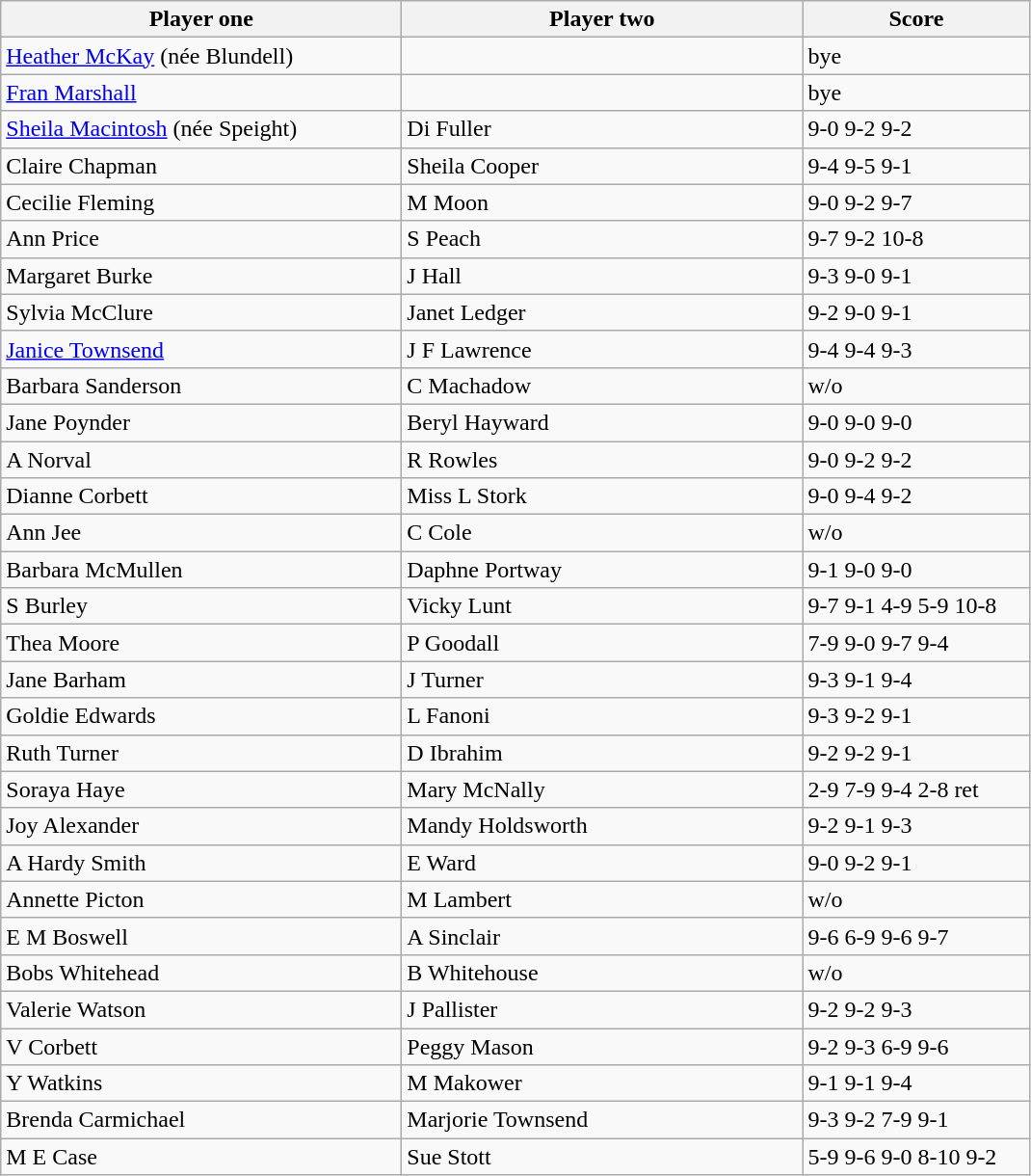<table class="wikitable">
<tr>
<th width=270>Player one</th>
<th width=270>Player two</th>
<th width=150>Score</th>
</tr>
<tr>
<td><a href='#'>Heather McKay</a> (née Blundell)</td>
<td></td>
<td>bye</td>
</tr>
<tr>
<td><a href='#'>Fran Marshall</a></td>
<td></td>
<td>bye</td>
</tr>
<tr>
<td><a href='#'>Sheila Macintosh</a> (née Speight)</td>
<td>Di Fuller</td>
<td>9-0 9-2 9-2</td>
</tr>
<tr>
<td>Claire Chapman</td>
<td>Sheila Cooper</td>
<td>9-4 9-5 9-1</td>
</tr>
<tr>
<td>Cecilie Fleming</td>
<td>M Moon</td>
<td>9-0 9-2 9-7</td>
</tr>
<tr>
<td>Ann Price</td>
<td>S Peach</td>
<td>9-7 9-2 10-8</td>
</tr>
<tr>
<td>Margaret Burke</td>
<td>J Hall</td>
<td>9-3 9-0 9-1</td>
</tr>
<tr>
<td>Sylvia McClure</td>
<td>Janet Ledger</td>
<td>9-2 9-0 9-1</td>
</tr>
<tr>
<td><a href='#'>Janice Townsend</a></td>
<td>J F Lawrence</td>
<td>9-4 9-4 9-3</td>
</tr>
<tr>
<td>Barbara Sanderson</td>
<td>C Machadow</td>
<td>w/o</td>
</tr>
<tr>
<td>Jane Poynder</td>
<td>Beryl Hayward</td>
<td>9-0 9-0 9-0</td>
</tr>
<tr>
<td>A Norval</td>
<td>R Rowles</td>
<td>9-0 9-2 9-2</td>
</tr>
<tr>
<td>Dianne Corbett</td>
<td> Miss L Stork</td>
<td>9-0 9-4 9-2</td>
</tr>
<tr>
<td>Ann Jee</td>
<td>C Cole</td>
<td>w/o</td>
</tr>
<tr>
<td>Barbara McMullen</td>
<td>Daphne Portway</td>
<td>9-1 9-0 9-0</td>
</tr>
<tr>
<td>S Burley</td>
<td>Vicky Lunt</td>
<td>9-7 9-1 4-9 5-9 10-8</td>
</tr>
<tr>
<td>Thea Moore</td>
<td>P Goodall</td>
<td>7-9 9-0 9-7 9-4</td>
</tr>
<tr>
<td>Jane Barham</td>
<td>J Turner</td>
<td>9-3 9-1 9-4</td>
</tr>
<tr>
<td>Goldie Edwards</td>
<td>L Fanoni</td>
<td>9-3 9-2 9-1</td>
</tr>
<tr>
<td>Ruth Turner</td>
<td>D Ibrahim</td>
<td>9-2 9-2 9-1</td>
</tr>
<tr>
<td>Soraya Haye</td>
<td>Mary McNally</td>
<td>2-9 7-9 9-4 2-8 ret</td>
</tr>
<tr>
<td>Joy Alexander</td>
<td>Mandy Holdsworth</td>
<td>9-2 9-1 9-3</td>
</tr>
<tr>
<td>A Hardy Smith</td>
<td>E Ward</td>
<td>9-0 9-2 9-1</td>
</tr>
<tr>
<td>Annette Picton</td>
<td>M Lambert</td>
<td>w/o</td>
</tr>
<tr>
<td>E M Boswell</td>
<td>A Sinclair</td>
<td>9-6 6-9 9-6 9-7</td>
</tr>
<tr>
<td>Bobs Whitehead</td>
<td>B Whitehouse</td>
<td>w/o</td>
</tr>
<tr>
<td>Valerie Watson</td>
<td>J Pallister</td>
<td>9-2 9-2 9-3</td>
</tr>
<tr>
<td>V Corbett</td>
<td>Peggy Mason</td>
<td>9-2 9-3 6-9 9-6</td>
</tr>
<tr>
<td>Y Watkins</td>
<td>M Makower</td>
<td>9-1 9-1 9-4</td>
</tr>
<tr>
<td>Brenda Carmichael</td>
<td>Marjorie Townsend</td>
<td>9-3 9-2 7-9 9-1</td>
</tr>
<tr>
<td>M E Case</td>
<td>Sue Stott</td>
<td>5-9 9-6 9-0 8-10 9-2</td>
</tr>
</table>
